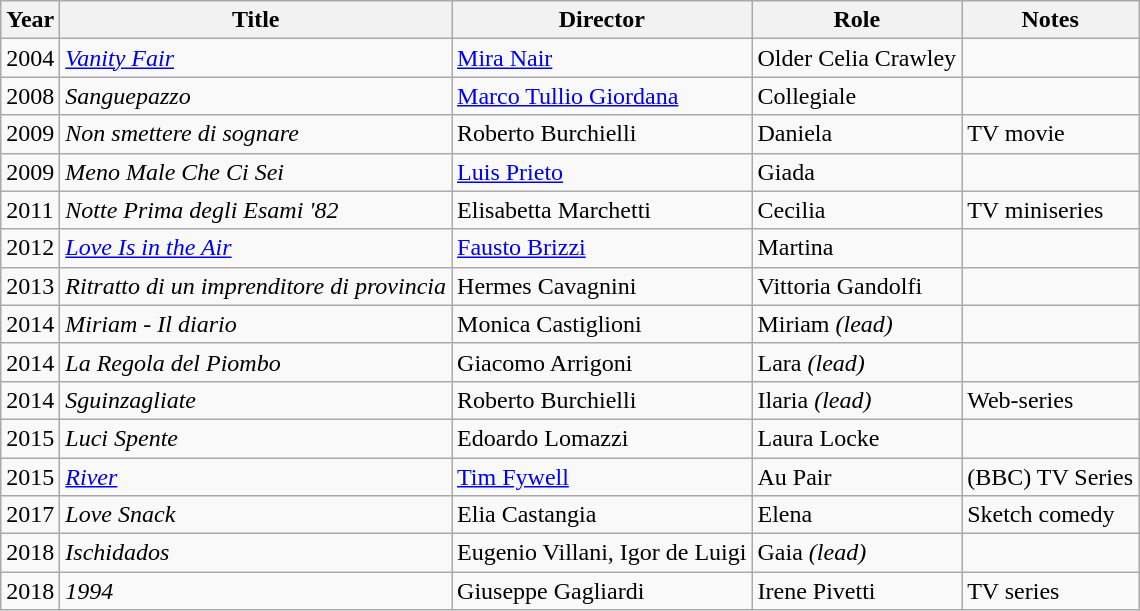<table class="wikitable sortable">
<tr>
<th>Year</th>
<th>Title</th>
<th>Director</th>
<th>Role</th>
<th class="unsortable">Notes</th>
</tr>
<tr>
<td>2004</td>
<td><em><a href='#'>Vanity Fair</a></em></td>
<td><a href='#'>Mira Nair</a></td>
<td>Older Celia Crawley</td>
<td></td>
</tr>
<tr>
<td>2008</td>
<td><em>Sanguepazzo</em></td>
<td><a href='#'>Marco Tullio Giordana</a></td>
<td>Collegiale</td>
<td></td>
</tr>
<tr>
<td>2009</td>
<td><em>Non smettere di sognare</em></td>
<td>Roberto Burchielli</td>
<td>Daniela</td>
<td>TV movie</td>
</tr>
<tr>
<td>2009</td>
<td><em>Meno Male Che Ci Sei</em></td>
<td><a href='#'>Luis Prieto</a></td>
<td>Giada</td>
<td></td>
</tr>
<tr>
<td>2011</td>
<td><em>Notte Prima degli Esami '82</em></td>
<td>Elisabetta Marchetti</td>
<td>Cecilia</td>
<td>TV miniseries</td>
</tr>
<tr>
<td>2012</td>
<td><em><a href='#'>Love Is in the Air</a></em></td>
<td><a href='#'>Fausto Brizzi</a></td>
<td>Martina</td>
<td></td>
</tr>
<tr>
<td>2013</td>
<td><em>Ritratto di un imprenditore di provincia</em></td>
<td>Hermes Cavagnini</td>
<td>Vittoria Gandolfi</td>
<td></td>
</tr>
<tr>
<td>2014</td>
<td><em>Miriam - Il diario</em></td>
<td>Monica Castiglioni</td>
<td>Miriam <em>(lead)</em></td>
<td></td>
</tr>
<tr>
<td>2014</td>
<td><em>La Regola del Piombo</em></td>
<td>Giacomo Arrigoni</td>
<td>Lara <em>(lead)</em></td>
<td></td>
</tr>
<tr>
<td>2014</td>
<td><em>Sguinzagliate</em></td>
<td>Roberto Burchielli</td>
<td>Ilaria <em>(lead)</em></td>
<td>Web-series</td>
</tr>
<tr>
<td>2015</td>
<td><em>Luci Spente</em></td>
<td>Edoardo Lomazzi</td>
<td>Laura Locke</td>
<td></td>
</tr>
<tr>
<td>2015</td>
<td><em><a href='#'>River</a></em></td>
<td><a href='#'>Tim Fywell</a></td>
<td>Au Pair</td>
<td>(BBC) TV Series</td>
</tr>
<tr>
<td>2017</td>
<td><em>Love Snack</em></td>
<td>Elia Castangia</td>
<td>Elena</td>
<td>Sketch comedy</td>
</tr>
<tr>
<td>2018</td>
<td><em>Ischidados</em></td>
<td>Eugenio Villani, Igor de Luigi</td>
<td>Gaia <em>(lead)</em></td>
<td></td>
</tr>
<tr>
<td>2018</td>
<td><em>1994</em></td>
<td>Giuseppe Gagliardi</td>
<td>Irene Pivetti</td>
<td>TV series</td>
</tr>
</table>
